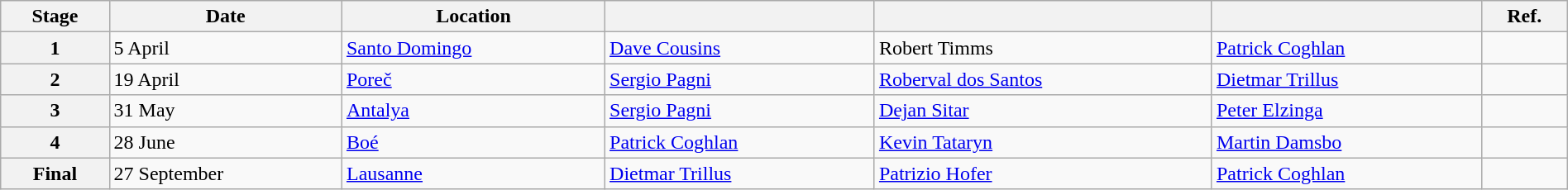<table class="wikitable" style="width:100%">
<tr>
<th>Stage</th>
<th>Date</th>
<th>Location</th>
<th></th>
<th></th>
<th></th>
<th>Ref.</th>
</tr>
<tr>
<th>1</th>
<td>5 April</td>
<td> <a href='#'>Santo Domingo</a></td>
<td> <a href='#'>Dave Cousins</a></td>
<td> Robert Timms</td>
<td> <a href='#'>Patrick Coghlan</a></td>
<td></td>
</tr>
<tr>
<th>2</th>
<td>19 April</td>
<td> <a href='#'>Poreč</a></td>
<td> <a href='#'>Sergio Pagni</a></td>
<td> <a href='#'>Roberval dos Santos</a></td>
<td> <a href='#'>Dietmar Trillus</a></td>
<td></td>
</tr>
<tr>
<th>3</th>
<td>31 May</td>
<td> <a href='#'>Antalya</a></td>
<td> <a href='#'>Sergio Pagni</a></td>
<td> <a href='#'>Dejan Sitar</a></td>
<td> <a href='#'>Peter Elzinga</a></td>
<td></td>
</tr>
<tr>
<th>4</th>
<td>28 June</td>
<td> <a href='#'>Boé</a></td>
<td> <a href='#'>Patrick Coghlan</a></td>
<td> <a href='#'>Kevin Tataryn</a></td>
<td> <a href='#'>Martin Damsbo</a></td>
<td></td>
</tr>
<tr>
<th>Final</th>
<td>27 September</td>
<td> <a href='#'>Lausanne</a></td>
<td> <a href='#'>Dietmar Trillus</a></td>
<td> <a href='#'>Patrizio Hofer</a></td>
<td> <a href='#'>Patrick Coghlan</a></td>
<td></td>
</tr>
</table>
